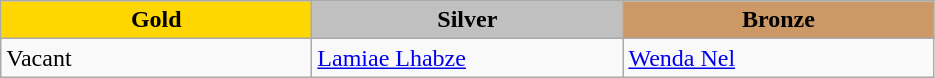<table class="wikitable" style="text-align:left">
<tr align="center">
<td width=200 bgcolor=gold><strong>Gold</strong></td>
<td width=200 bgcolor=silver><strong>Silver</strong></td>
<td width=200 bgcolor=CC9966><strong>Bronze</strong></td>
</tr>
<tr>
<td>Vacant</td>
<td><a href='#'>Lamiae Lhabze</a><br><em></em></td>
<td><a href='#'>Wenda Nel</a><br><em></em></td>
</tr>
</table>
